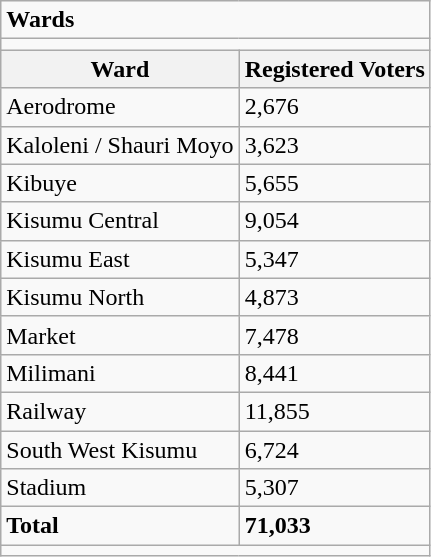<table class="wikitable">
<tr>
<td colspan="2"><strong>Wards</strong></td>
</tr>
<tr>
<td colspan="2"></td>
</tr>
<tr>
<th>Ward</th>
<th>Registered Voters</th>
</tr>
<tr>
<td>Aerodrome</td>
<td>2,676</td>
</tr>
<tr>
<td>Kaloleni / Shauri Moyo</td>
<td>3,623</td>
</tr>
<tr>
<td>Kibuye</td>
<td>5,655</td>
</tr>
<tr>
<td>Kisumu Central</td>
<td>9,054</td>
</tr>
<tr>
<td>Kisumu East</td>
<td>5,347</td>
</tr>
<tr>
<td>Kisumu North</td>
<td>4,873</td>
</tr>
<tr>
<td>Market</td>
<td>7,478</td>
</tr>
<tr>
<td>Milimani</td>
<td>8,441</td>
</tr>
<tr>
<td>Railway</td>
<td>11,855</td>
</tr>
<tr>
<td>South West Kisumu</td>
<td>6,724</td>
</tr>
<tr>
<td>Stadium</td>
<td>5,307</td>
</tr>
<tr>
<td><strong>Total</strong></td>
<td><strong>71,033</strong></td>
</tr>
<tr>
<td colspan="2"></td>
</tr>
</table>
